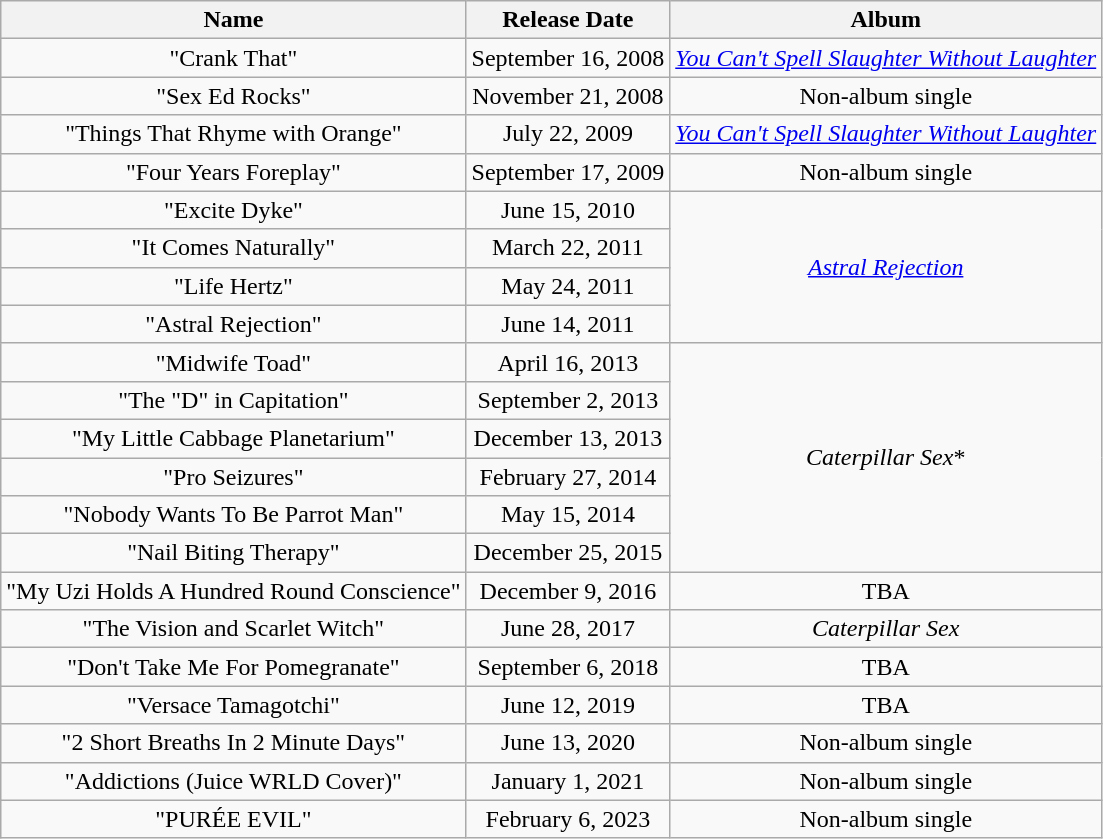<table class="wikitable" style="text-align:center;">
<tr>
<th>Name</th>
<th>Release Date</th>
<th>Album</th>
</tr>
<tr>
<td>"Crank That"</td>
<td>September 16, 2008</td>
<td><em><a href='#'>You Can't Spell Slaughter Without Laughter</a></em></td>
</tr>
<tr>
<td>"Sex Ed Rocks"</td>
<td>November 21, 2008</td>
<td>Non-album single</td>
</tr>
<tr>
<td>"Things That Rhyme with Orange"</td>
<td>July 22, 2009</td>
<td><em><a href='#'>You Can't Spell Slaughter Without Laughter</a></em></td>
</tr>
<tr>
<td>"Four Years Foreplay"</td>
<td>September 17, 2009</td>
<td>Non-album single</td>
</tr>
<tr>
<td>"Excite Dyke"</td>
<td>June 15, 2010</td>
<td rowspan="4"><em><a href='#'>Astral Rejection</a></em></td>
</tr>
<tr>
<td>"It Comes Naturally"</td>
<td>March 22, 2011</td>
</tr>
<tr>
<td>"Life Hertz"</td>
<td>May 24, 2011</td>
</tr>
<tr>
<td>"Astral Rejection"</td>
<td>June 14, 2011</td>
</tr>
<tr>
<td>"Midwife Toad"</td>
<td>April 16, 2013</td>
<td rowspan="6"><em>Caterpillar Sex</em>*</td>
</tr>
<tr>
<td>"The "D" in Capitation"</td>
<td>September 2, 2013</td>
</tr>
<tr>
<td>"My Little Cabbage Planetarium"</td>
<td>December 13, 2013</td>
</tr>
<tr>
<td>"Pro Seizures"</td>
<td>February 27, 2014</td>
</tr>
<tr>
<td>"Nobody Wants To Be Parrot Man"</td>
<td>May 15, 2014</td>
</tr>
<tr>
<td>"Nail Biting Therapy"</td>
<td>December 25, 2015</td>
</tr>
<tr>
<td>"My Uzi Holds A Hundred Round Conscience"</td>
<td>December 9, 2016</td>
<td>TBA</td>
</tr>
<tr>
<td>"The Vision and Scarlet Witch"</td>
<td>June 28, 2017</td>
<td><em>Caterpillar Sex</em></td>
</tr>
<tr>
<td>"Don't Take Me For Pomegranate"</td>
<td>September 6, 2018</td>
<td>TBA</td>
</tr>
<tr>
<td>"Versace Tamagotchi"</td>
<td>June 12, 2019</td>
<td>TBA</td>
</tr>
<tr>
<td>"2 Short Breaths In 2 Minute Days"</td>
<td>June 13, 2020</td>
<td>Non-album single</td>
</tr>
<tr>
<td>"Addictions (Juice WRLD Cover)" </td>
<td>January 1, 2021</td>
<td>Non-album single</td>
</tr>
<tr>
<td>"PURÉE EVIL" </td>
<td>February 6, 2023</td>
<td>Non-album single</td>
</tr>
</table>
